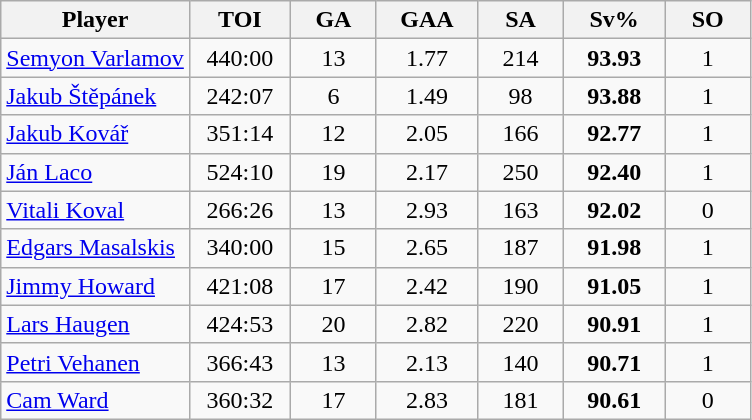<table class="wikitable sortable" style="text-align:center;">
<tr>
<th>Player</th>
<th style="width:60px;">TOI</th>
<th style="width:50px;">GA</th>
<th style="width:60px;">GAA</th>
<th style="width:50px;">SA</th>
<th style="width:60px;">Sv%</th>
<th style="width:50px;">SO</th>
</tr>
<tr>
<td style="text-align:left;"> <a href='#'>Semyon Varlamov</a></td>
<td>440:00</td>
<td>13</td>
<td>1.77</td>
<td>214</td>
<td><strong>93.93</strong></td>
<td>1</td>
</tr>
<tr>
<td style="text-align:left;"> <a href='#'>Jakub Štěpánek</a></td>
<td>242:07</td>
<td>6</td>
<td>1.49</td>
<td>98</td>
<td><strong>93.88</strong></td>
<td>1</td>
</tr>
<tr>
<td style="text-align:left;"> <a href='#'>Jakub Kovář</a></td>
<td>351:14</td>
<td>12</td>
<td>2.05</td>
<td>166</td>
<td><strong>92.77</strong></td>
<td>1</td>
</tr>
<tr>
<td style="text-align:left;"> <a href='#'>Ján Laco</a></td>
<td>524:10</td>
<td>19</td>
<td>2.17</td>
<td>250</td>
<td><strong>92.40</strong></td>
<td>1</td>
</tr>
<tr>
<td style="text-align:left;"> <a href='#'>Vitali Koval</a></td>
<td>266:26</td>
<td>13</td>
<td>2.93</td>
<td>163</td>
<td><strong>92.02</strong></td>
<td>0</td>
</tr>
<tr>
<td style="text-align:left;"> <a href='#'>Edgars Masalskis</a></td>
<td>340:00</td>
<td>15</td>
<td>2.65</td>
<td>187</td>
<td><strong>91.98</strong></td>
<td>1</td>
</tr>
<tr>
<td style="text-align:left;"> <a href='#'>Jimmy Howard</a></td>
<td>421:08</td>
<td>17</td>
<td>2.42</td>
<td>190</td>
<td><strong>91.05</strong></td>
<td>1</td>
</tr>
<tr>
<td style="text-align:left;"> <a href='#'>Lars Haugen</a></td>
<td>424:53</td>
<td>20</td>
<td>2.82</td>
<td>220</td>
<td><strong>90.91</strong></td>
<td>1</td>
</tr>
<tr>
<td style="text-align:left;"> <a href='#'>Petri Vehanen</a></td>
<td>366:43</td>
<td>13</td>
<td>2.13</td>
<td>140</td>
<td><strong>90.71</strong></td>
<td>1</td>
</tr>
<tr>
<td style="text-align:left;"> <a href='#'>Cam Ward</a></td>
<td>360:32</td>
<td>17</td>
<td>2.83</td>
<td>181</td>
<td><strong>90.61</strong></td>
<td>0</td>
</tr>
</table>
